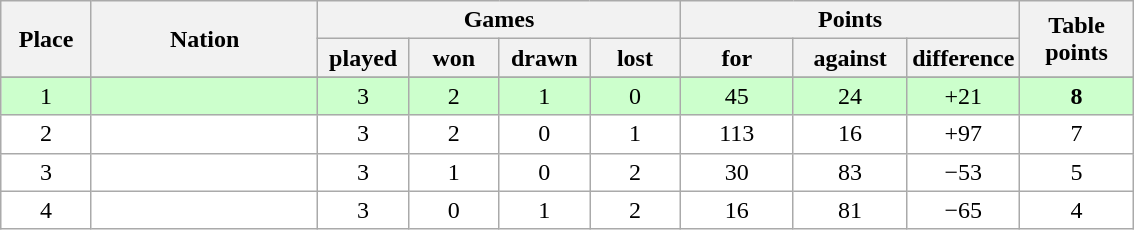<table class="wikitable">
<tr>
<th rowspan=2 width="8%">Place</th>
<th rowspan=2 width="20%">Nation</th>
<th colspan=4 width="32%">Games</th>
<th colspan=3 width="30%">Points</th>
<th rowspan=2 width="10%">Table<br>points</th>
</tr>
<tr>
<th width="8%">played</th>
<th width="8%">won</th>
<th width="8%">drawn</th>
<th width="8%">lost</th>
<th width="10%">for</th>
<th width="10%">against</th>
<th width="10%">difference</th>
</tr>
<tr>
</tr>
<tr bgcolor=#ccffcc align=center>
<td>1</td>
<td align=left></td>
<td>3</td>
<td>2</td>
<td>1</td>
<td>0</td>
<td>45</td>
<td>24</td>
<td>+21</td>
<td><strong>8</strong></td>
</tr>
<tr bgcolor=#ffffff align=center>
<td>2</td>
<td align=left></td>
<td>3</td>
<td>2</td>
<td>0</td>
<td>1</td>
<td>113</td>
<td>16</td>
<td>+97</td>
<td>7</td>
</tr>
<tr bgcolor=#ffffff align=center>
<td>3</td>
<td align=left></td>
<td>3</td>
<td>1</td>
<td>0</td>
<td>2</td>
<td>30</td>
<td>83</td>
<td>−53</td>
<td>5</td>
</tr>
<tr bgcolor=#ffffff align=center>
<td>4</td>
<td align=left></td>
<td>3</td>
<td>0</td>
<td>1</td>
<td>2</td>
<td>16</td>
<td>81</td>
<td>−65</td>
<td>4</td>
</tr>
</table>
